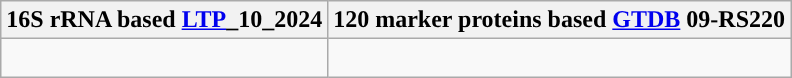<table class="wikitable">
<tr>
<th colspan=1>16S rRNA based <a href='#'>LTP</a>_10_2024</th>
<th colspan=1>120 marker proteins based <a href='#'>GTDB</a> 09-RS220</th>
</tr>
<tr>
<td style="vertical-align:top"><br></td>
<td><br></td>
</tr>
</table>
